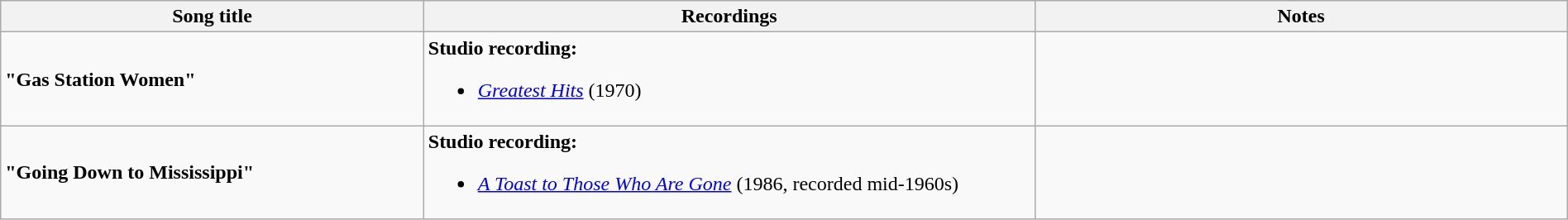<table class="wikitable" width="100%">
<tr>
<th width="27%">Song title</th>
<th width="39%">Recordings</th>
<th width="34%">Notes</th>
</tr>
<tr>
<td><strong>"Gas Station Women"</strong></td>
<td><strong>Studio recording:</strong><br><ul><li><em><a href='#'>Greatest Hits</a></em> (1970)</li></ul></td>
<td></td>
</tr>
<tr>
<td><strong>"Going Down to Mississippi"</strong></td>
<td><strong>Studio recording:</strong><br><ul><li><em><a href='#'>A Toast to Those Who Are Gone</a></em> (1986, recorded mid-1960s)</li></ul></td>
<td></td>
</tr>
</table>
